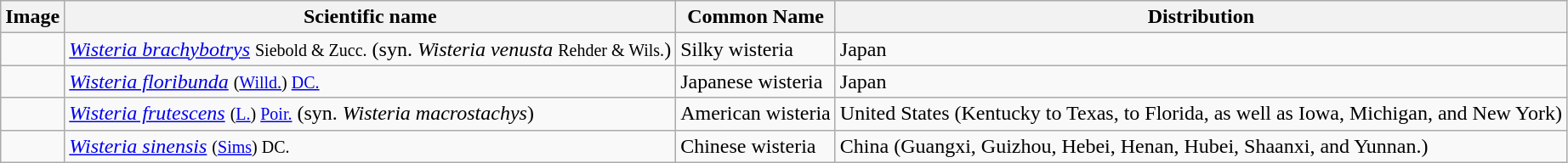<table class="wikitable">
<tr>
<th>Image</th>
<th>Scientific name</th>
<th>Common Name</th>
<th>Distribution</th>
</tr>
<tr>
<td></td>
<td><em><a href='#'>Wisteria brachybotrys</a></em> <small>Siebold & Zucc.</small> (syn. <em>Wisteria venusta</em> <small>Rehder & Wils.</small>)</td>
<td>Silky wisteria</td>
<td>Japan</td>
</tr>
<tr>
<td></td>
<td><em><a href='#'>Wisteria floribunda</a></em> <small>(<a href='#'>Willd.</a>) <a href='#'>DC.</a></small></td>
<td>Japanese wisteria</td>
<td>Japan</td>
</tr>
<tr>
<td></td>
<td><em><a href='#'>Wisteria frutescens</a></em> <small>(<a href='#'>L.</a>)  <a href='#'>Poir.</a></small> (syn. <em>Wisteria macrostachys</em>)</td>
<td>American wisteria</td>
<td>United States (Kentucky to Texas, to Florida, as well as Iowa, Michigan, and New York)</td>
</tr>
<tr>
<td></td>
<td><em><a href='#'>Wisteria sinensis</a></em> <small>(<a href='#'>Sims</a>) DC.</small></td>
<td>Chinese wisteria</td>
<td>China (Guangxi, Guizhou, Hebei, Henan, Hubei, Shaanxi, and Yunnan.)</td>
</tr>
</table>
